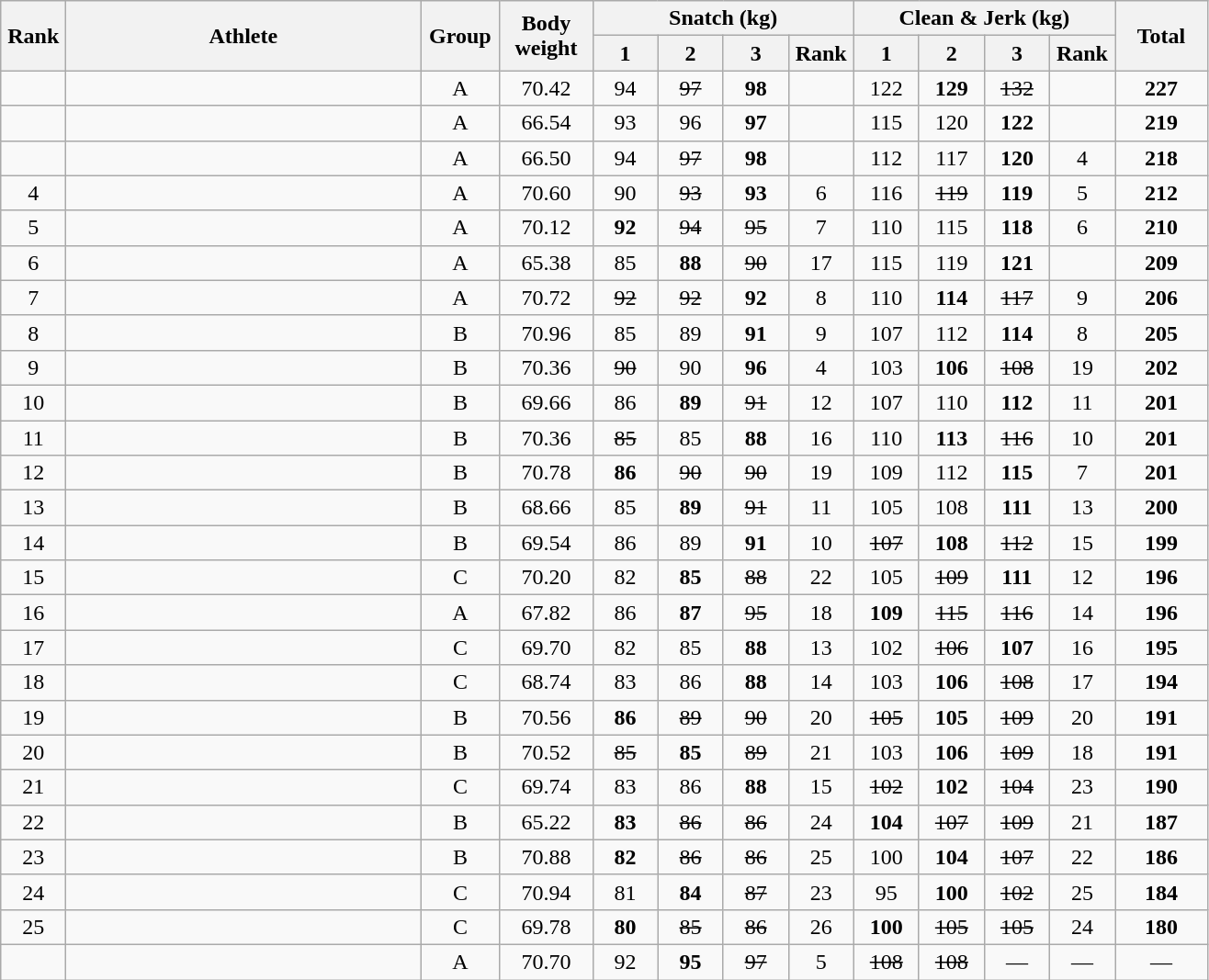<table class = "wikitable" style="text-align:center;">
<tr>
<th rowspan=2 width=40>Rank</th>
<th rowspan=2 width=250>Athlete</th>
<th rowspan=2 width=50>Group</th>
<th rowspan=2 width=60>Body weight</th>
<th colspan=4>Snatch (kg)</th>
<th colspan=4>Clean & Jerk (kg)</th>
<th rowspan=2 width=60>Total</th>
</tr>
<tr>
<th width=40>1</th>
<th width=40>2</th>
<th width=40>3</th>
<th width=40>Rank</th>
<th width=40>1</th>
<th width=40>2</th>
<th width=40>3</th>
<th width=40>Rank</th>
</tr>
<tr>
<td></td>
<td align=left></td>
<td>A</td>
<td>70.42</td>
<td>94</td>
<td><s>97</s></td>
<td><strong>98</strong></td>
<td></td>
<td>122</td>
<td><strong>129</strong></td>
<td><s>132</s></td>
<td></td>
<td><strong>227</strong></td>
</tr>
<tr>
<td></td>
<td align=left></td>
<td>A</td>
<td>66.54</td>
<td>93</td>
<td>96</td>
<td><strong>97</strong></td>
<td></td>
<td>115</td>
<td>120</td>
<td><strong>122</strong></td>
<td></td>
<td><strong>219</strong></td>
</tr>
<tr>
<td></td>
<td align=left></td>
<td>A</td>
<td>66.50</td>
<td>94</td>
<td><s>97</s></td>
<td><strong>98</strong></td>
<td></td>
<td>112</td>
<td>117</td>
<td><strong>120</strong></td>
<td>4</td>
<td><strong>218</strong></td>
</tr>
<tr>
<td>4</td>
<td align=left></td>
<td>A</td>
<td>70.60</td>
<td>90</td>
<td><s>93</s></td>
<td><strong>93</strong></td>
<td>6</td>
<td>116</td>
<td><s>119</s></td>
<td><strong>119</strong></td>
<td>5</td>
<td><strong>212</strong></td>
</tr>
<tr>
<td>5</td>
<td align=left></td>
<td>A</td>
<td>70.12</td>
<td><strong>92</strong></td>
<td><s>94</s></td>
<td><s>95</s></td>
<td>7</td>
<td>110</td>
<td>115</td>
<td><strong>118</strong></td>
<td>6</td>
<td><strong>210</strong></td>
</tr>
<tr>
<td>6</td>
<td align=left></td>
<td>A</td>
<td>65.38</td>
<td>85</td>
<td><strong>88</strong></td>
<td><s>90</s></td>
<td>17</td>
<td>115</td>
<td>119</td>
<td><strong>121</strong></td>
<td></td>
<td><strong>209</strong></td>
</tr>
<tr>
<td>7</td>
<td align=left></td>
<td>A</td>
<td>70.72</td>
<td><s>92</s></td>
<td><s>92</s></td>
<td><strong>92</strong></td>
<td>8</td>
<td>110</td>
<td><strong>114</strong></td>
<td><s>117</s></td>
<td>9</td>
<td><strong>206</strong></td>
</tr>
<tr>
<td>8</td>
<td align=left></td>
<td>B</td>
<td>70.96</td>
<td>85</td>
<td>89</td>
<td><strong>91</strong></td>
<td>9</td>
<td>107</td>
<td>112</td>
<td><strong>114</strong></td>
<td>8</td>
<td><strong>205</strong></td>
</tr>
<tr>
<td>9</td>
<td align=left></td>
<td>B</td>
<td>70.36</td>
<td><s>90</s></td>
<td>90</td>
<td><strong>96</strong></td>
<td>4</td>
<td>103</td>
<td><strong>106</strong></td>
<td><s>108</s></td>
<td>19</td>
<td><strong>202</strong></td>
</tr>
<tr>
<td>10</td>
<td align=left></td>
<td>B</td>
<td>69.66</td>
<td>86</td>
<td><strong>89</strong></td>
<td><s>91</s></td>
<td>12</td>
<td>107</td>
<td>110</td>
<td><strong>112</strong></td>
<td>11</td>
<td><strong>201</strong></td>
</tr>
<tr>
<td>11</td>
<td align=left></td>
<td>B</td>
<td>70.36</td>
<td><s>85</s></td>
<td>85</td>
<td><strong>88</strong></td>
<td>16</td>
<td>110</td>
<td><strong>113</strong></td>
<td><s>116</s></td>
<td>10</td>
<td><strong>201</strong></td>
</tr>
<tr>
<td>12</td>
<td align=left></td>
<td>B</td>
<td>70.78</td>
<td><strong>86</strong></td>
<td><s>90</s></td>
<td><s>90</s></td>
<td>19</td>
<td>109</td>
<td>112</td>
<td><strong>115</strong></td>
<td>7</td>
<td><strong>201</strong></td>
</tr>
<tr>
<td>13</td>
<td align=left></td>
<td>B</td>
<td>68.66</td>
<td>85</td>
<td><strong>89</strong></td>
<td><s>91</s></td>
<td>11</td>
<td>105</td>
<td>108</td>
<td><strong>111</strong></td>
<td>13</td>
<td><strong>200</strong></td>
</tr>
<tr>
<td>14</td>
<td align=left></td>
<td>B</td>
<td>69.54</td>
<td>86</td>
<td>89</td>
<td><strong>91</strong></td>
<td>10</td>
<td><s>107</s></td>
<td><strong>108</strong></td>
<td><s>112</s></td>
<td>15</td>
<td><strong>199</strong></td>
</tr>
<tr>
<td>15</td>
<td align=left></td>
<td>C</td>
<td>70.20</td>
<td>82</td>
<td><strong>85</strong></td>
<td><s>88</s></td>
<td>22</td>
<td>105</td>
<td><s>109</s></td>
<td><strong>111</strong></td>
<td>12</td>
<td><strong>196</strong></td>
</tr>
<tr>
<td>16</td>
<td align=left></td>
<td>A</td>
<td>67.82</td>
<td>86</td>
<td><strong>87</strong></td>
<td><s>95</s></td>
<td>18</td>
<td><strong>109</strong></td>
<td><s>115</s></td>
<td><s>116</s></td>
<td>14</td>
<td><strong>196</strong></td>
</tr>
<tr>
<td>17</td>
<td align=left></td>
<td>C</td>
<td>69.70</td>
<td>82</td>
<td>85</td>
<td><strong>88</strong></td>
<td>13</td>
<td>102</td>
<td><s>106</s></td>
<td><strong>107</strong></td>
<td>16</td>
<td><strong>195</strong></td>
</tr>
<tr>
<td>18</td>
<td align=left></td>
<td>C</td>
<td>68.74</td>
<td>83</td>
<td>86</td>
<td><strong>88</strong></td>
<td>14</td>
<td>103</td>
<td><strong>106</strong></td>
<td><s>108</s></td>
<td>17</td>
<td><strong>194</strong></td>
</tr>
<tr>
<td>19</td>
<td align=left></td>
<td>B</td>
<td>70.56</td>
<td><strong>86</strong></td>
<td><s>89</s></td>
<td><s>90</s></td>
<td>20</td>
<td><s>105</s></td>
<td><strong>105</strong></td>
<td><s>109</s></td>
<td>20</td>
<td><strong>191</strong></td>
</tr>
<tr>
<td>20</td>
<td align=left></td>
<td>B</td>
<td>70.52</td>
<td><s>85</s></td>
<td><strong>85</strong></td>
<td><s>89</s></td>
<td>21</td>
<td>103</td>
<td><strong>106</strong></td>
<td><s>109</s></td>
<td>18</td>
<td><strong>191</strong></td>
</tr>
<tr>
<td>21</td>
<td align=left></td>
<td>C</td>
<td>69.74</td>
<td>83</td>
<td>86</td>
<td><strong>88</strong></td>
<td>15</td>
<td><s>102</s></td>
<td><strong>102</strong></td>
<td><s>104</s></td>
<td>23</td>
<td><strong>190</strong></td>
</tr>
<tr>
<td>22</td>
<td align=left></td>
<td>B</td>
<td>65.22</td>
<td><strong>83</strong></td>
<td><s>86</s></td>
<td><s>86</s></td>
<td>24</td>
<td><strong>104</strong></td>
<td><s>107</s></td>
<td><s>109</s></td>
<td>21</td>
<td><strong>187</strong></td>
</tr>
<tr>
<td>23</td>
<td align=left></td>
<td>B</td>
<td>70.88</td>
<td><strong>82</strong></td>
<td><s>86</s></td>
<td><s>86</s></td>
<td>25</td>
<td>100</td>
<td><strong>104</strong></td>
<td><s>107</s></td>
<td>22</td>
<td><strong>186</strong></td>
</tr>
<tr>
<td>24</td>
<td align=left></td>
<td>C</td>
<td>70.94</td>
<td>81</td>
<td><strong>84</strong></td>
<td><s>87</s></td>
<td>23</td>
<td>95</td>
<td><strong>100</strong></td>
<td><s>102</s></td>
<td>25</td>
<td><strong>184</strong></td>
</tr>
<tr>
<td>25</td>
<td align=left></td>
<td>C</td>
<td>69.78</td>
<td><strong>80</strong></td>
<td><s>85</s></td>
<td><s>86</s></td>
<td>26</td>
<td><strong>100</strong></td>
<td><s>105</s></td>
<td><s>105</s></td>
<td>24</td>
<td><strong>180</strong></td>
</tr>
<tr>
<td></td>
<td align=left></td>
<td>A</td>
<td>70.70</td>
<td>92</td>
<td><strong>95</strong></td>
<td><s>97</s></td>
<td>5</td>
<td><s>108</s></td>
<td><s>108</s></td>
<td>—</td>
<td>—</td>
<td>—</td>
</tr>
</table>
